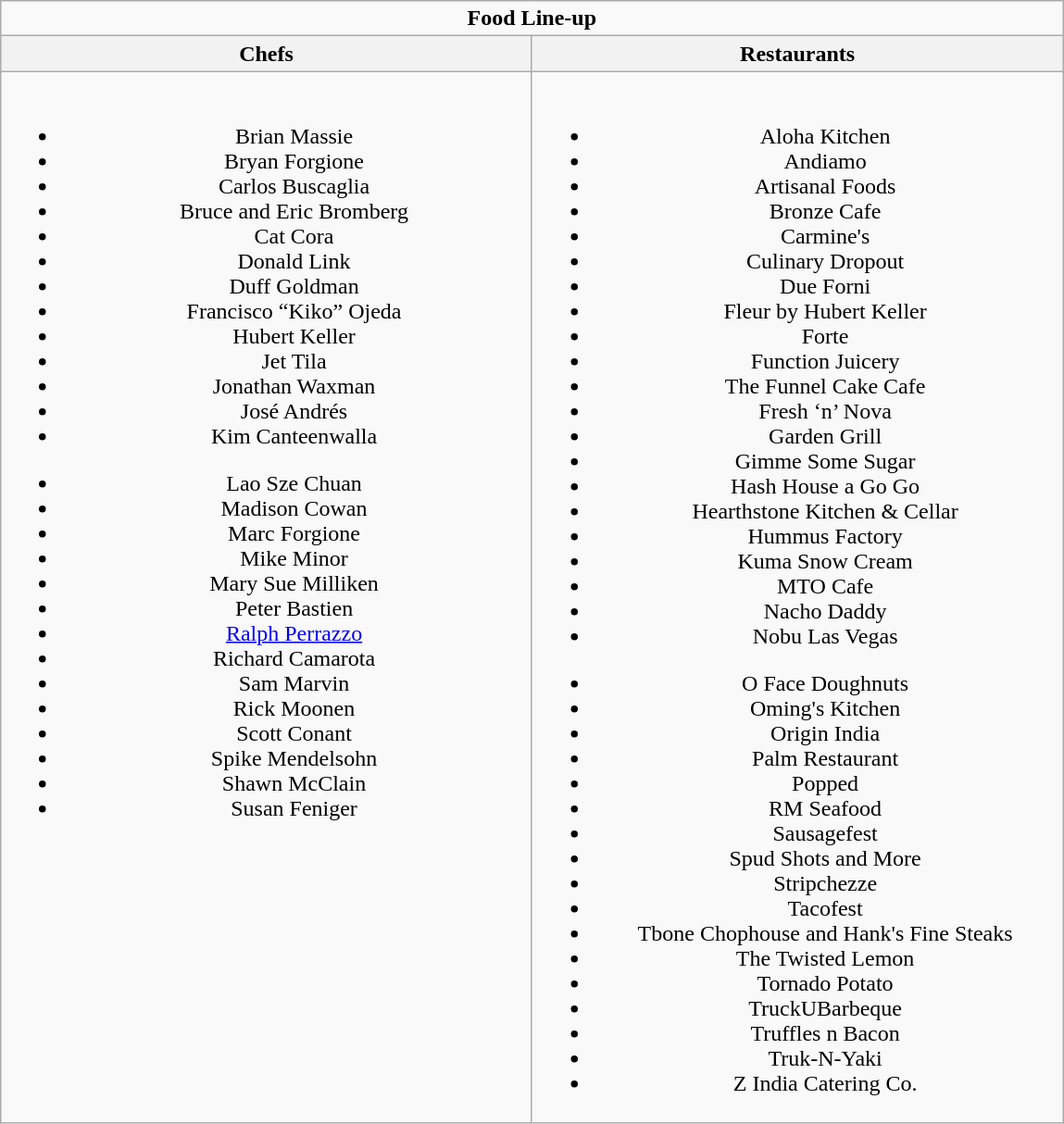<table class="wikitable">
<tr>
<td colspan="2" style="text-align:center;"><strong>Food Line-up</strong></td>
</tr>
<tr>
<th>Chefs</th>
<th>Restaurants</th>
</tr>
<tr>
<td style="text-align:center; vertical-align:top; width:375px;"><br>
<ul><li>Brian Massie</li><li>Bryan Forgione</li><li>Carlos Buscaglia</li><li>Bruce and Eric Bromberg</li><li>Cat Cora</li><li>Donald Link</li><li>Duff Goldman</li><li>Francisco “Kiko” Ojeda</li><li>Hubert Keller</li><li>Jet Tila</li><li>Jonathan Waxman</li><li>José Andrés</li><li>Kim Canteenwalla</li></ul><ul><li>Lao Sze Chuan</li><li>Madison Cowan</li><li>Marc Forgione</li><li>Mike Minor</li><li>Mary Sue Milliken</li><li>Peter Bastien</li><li><a href='#'>Ralph Perrazzo</a></li><li>Richard Camarota</li><li>Sam Marvin</li><li>Rick Moonen</li><li>Scott Conant</li><li>Spike Mendelsohn</li><li>Shawn McClain</li><li>Susan Feniger</li></ul></td>
<td style="text-align:center; vertical-align:top; width:375px;"><br>
<ul><li>Aloha Kitchen</li><li>Andiamo</li><li>Artisanal Foods</li><li>Bronze Cafe</li><li>Carmine's</li><li>Culinary Dropout</li><li>Due Forni</li><li>Fleur by Hubert Keller</li><li>Forte</li><li>Function Juicery</li><li>The Funnel Cake Cafe</li><li>Fresh ‘n’ Nova</li><li>Garden Grill</li><li>Gimme Some Sugar</li><li>Hash House a Go Go</li><li>Hearthstone Kitchen & Cellar</li><li>Hummus Factory</li><li>Kuma Snow Cream</li><li>MTO Cafe</li><li>Nacho Daddy</li><li>Nobu Las Vegas</li></ul><ul><li>O Face Doughnuts</li><li>Oming's Kitchen</li><li>Origin India</li><li>Palm Restaurant</li><li>Popped</li><li>RM Seafood</li><li>Sausagefest</li><li>Spud Shots and More</li><li>Stripchezze</li><li>Tacofest</li><li>Tbone Chophouse and Hank's Fine Steaks</li><li>The Twisted Lemon</li><li>Tornado Potato</li><li>TruckUBarbeque</li><li>Truffles n Bacon</li><li>Truk-N-Yaki</li><li>Z India Catering Co.</li></ul></td>
</tr>
</table>
